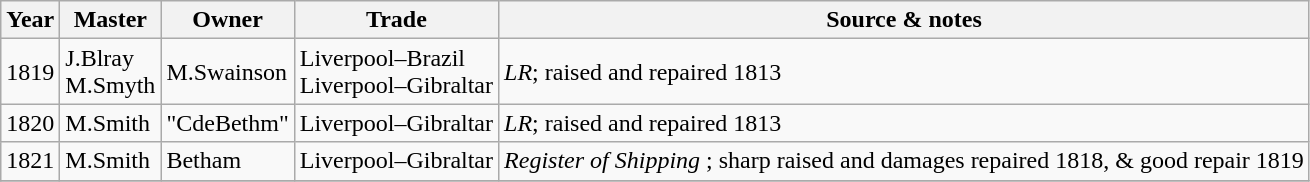<table class=" wikitable">
<tr>
<th>Year</th>
<th>Master</th>
<th>Owner</th>
<th>Trade</th>
<th>Source & notes</th>
</tr>
<tr>
<td>1819</td>
<td>J.Blray<br>M.Smyth</td>
<td>M.Swainson</td>
<td>Liverpool–Brazil<br>Liverpool–Gibraltar</td>
<td><em>LR</em>; raised and repaired 1813</td>
</tr>
<tr>
<td>1820</td>
<td>M.Smith</td>
<td>"CdeBethm"</td>
<td>Liverpool–Gibraltar</td>
<td><em>LR</em>; raised and repaired 1813</td>
</tr>
<tr>
<td>1821</td>
<td>M.Smith</td>
<td>Betham</td>
<td>Liverpool–Gibraltar</td>
<td><em>Register of Shipping </em>; sharp raised and damages repaired 1818, & good repair 1819</td>
</tr>
<tr>
</tr>
</table>
